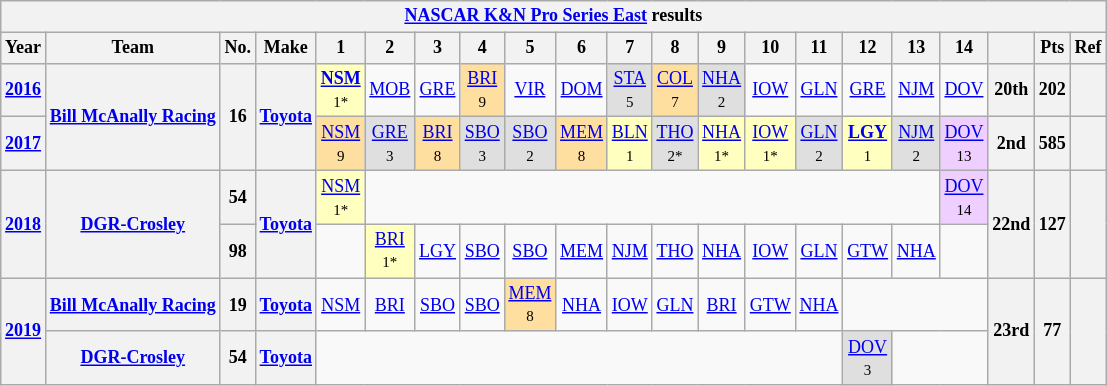<table class="wikitable" style="text-align:center; font-size:75%">
<tr>
<th colspan=21><a href='#'>NASCAR K&N Pro Series East</a> results</th>
</tr>
<tr>
<th>Year</th>
<th>Team</th>
<th>No.</th>
<th>Make</th>
<th>1</th>
<th>2</th>
<th>3</th>
<th>4</th>
<th>5</th>
<th>6</th>
<th>7</th>
<th>8</th>
<th>9</th>
<th>10</th>
<th>11</th>
<th>12</th>
<th>13</th>
<th>14</th>
<th></th>
<th>Pts</th>
<th>Ref</th>
</tr>
<tr>
<th><a href='#'>2016</a></th>
<th rowspan=2><a href='#'>Bill McAnally Racing</a></th>
<th rowspan=2>16</th>
<th rowspan=2><a href='#'>Toyota</a></th>
<td style="background:#FFFFBF;"><strong><a href='#'>NSM</a></strong><br><small>1*</small></td>
<td><a href='#'>MOB</a></td>
<td><a href='#'>GRE</a></td>
<td style="background:#FFDF9F;"><a href='#'>BRI</a><br><small>9</small></td>
<td><a href='#'>VIR</a></td>
<td><a href='#'>DOM</a></td>
<td style="background:#DFDFDF;"><a href='#'>STA</a><br><small>5</small></td>
<td style="background:#FFDF9F;"><a href='#'>COL</a><br><small>7</small></td>
<td style="background:#DFDFDF;"><a href='#'>NHA</a><br><small>2</small></td>
<td><a href='#'>IOW</a></td>
<td><a href='#'>GLN</a></td>
<td><a href='#'>GRE</a></td>
<td><a href='#'>NJM</a></td>
<td><a href='#'>DOV</a></td>
<th>20th</th>
<th>202</th>
<th></th>
</tr>
<tr>
<th><a href='#'>2017</a></th>
<td style="background:#FFDF9F;"><a href='#'>NSM</a><br><small>9</small></td>
<td style="background:#DFDFDF;"><a href='#'>GRE</a><br><small>3</small></td>
<td style="background:#FFDF9F;"><a href='#'>BRI</a><br><small>8</small></td>
<td style="background:#DFDFDF;"><a href='#'>SBO</a><br><small>3</small></td>
<td style="background:#DFDFDF;"><a href='#'>SBO</a><br><small>2</small></td>
<td style="background:#FFDF9F;"><a href='#'>MEM</a><br><small>8</small></td>
<td style="background:#FFFFBF;"><a href='#'>BLN</a><br><small>1</small></td>
<td style="background:#DFDFDF;"><a href='#'>THO</a><br><small>2*</small></td>
<td style="background:#FFFFBF;"><a href='#'>NHA</a><br><small>1*</small></td>
<td style="background:#FFFFBF;"><a href='#'>IOW</a><br><small>1*</small></td>
<td style="background:#DFDFDF;"><a href='#'>GLN</a><br><small>2</small></td>
<td style="background:#FFFFBF;"><strong><a href='#'>LGY</a></strong><br><small>1</small></td>
<td style="background:#DFDFDF;"><a href='#'>NJM</a><br><small>2</small></td>
<td style="background:#EFCFFF;"><a href='#'>DOV</a><br><small>13</small></td>
<th>2nd</th>
<th>585</th>
<th></th>
</tr>
<tr>
<th rowspan=2><a href='#'>2018</a></th>
<th rowspan=2><a href='#'>DGR-Crosley</a></th>
<th>54</th>
<th rowspan=2><a href='#'>Toyota</a></th>
<td style="background:#FFFFBF;"><a href='#'>NSM</a><br><small>1*</small></td>
<td colspan=12></td>
<td style="background:#EFCFFF;"><a href='#'>DOV</a><br><small>14</small></td>
<th rowspan=2>22nd</th>
<th rowspan=2>127</th>
<th rowspan=2></th>
</tr>
<tr>
<th>98</th>
<td></td>
<td style="background:#FFFFBF"><a href='#'>BRI</a><br><small>1*</small></td>
<td><a href='#'>LGY</a></td>
<td><a href='#'>SBO</a></td>
<td><a href='#'>SBO</a></td>
<td><a href='#'>MEM</a></td>
<td><a href='#'>NJM</a></td>
<td><a href='#'>THO</a></td>
<td><a href='#'>NHA</a></td>
<td><a href='#'>IOW</a></td>
<td><a href='#'>GLN</a></td>
<td><a href='#'>GTW</a></td>
<td><a href='#'>NHA</a></td>
<td></td>
</tr>
<tr>
<th rowspan=2><a href='#'>2019</a></th>
<th><a href='#'>Bill McAnally Racing</a></th>
<th>19</th>
<th><a href='#'>Toyota</a></th>
<td><a href='#'>NSM</a></td>
<td><a href='#'>BRI</a></td>
<td><a href='#'>SBO</a></td>
<td><a href='#'>SBO</a></td>
<td style="background:#FFDF9F;"><a href='#'>MEM</a><br><small>8</small></td>
<td><a href='#'>NHA</a></td>
<td><a href='#'>IOW</a></td>
<td><a href='#'>GLN</a></td>
<td><a href='#'>BRI</a></td>
<td><a href='#'>GTW</a></td>
<td><a href='#'>NHA</a></td>
<td colspan=3></td>
<th rowspan=2>23rd</th>
<th rowspan=2>77</th>
<th rowspan=2></th>
</tr>
<tr>
<th><a href='#'>DGR-Crosley</a></th>
<th>54</th>
<th><a href='#'>Toyota</a></th>
<td colspan=11></td>
<td style="background:#DFDFDF;"><a href='#'>DOV</a><br><small>3</small></td>
<td colspan=2></td>
</tr>
</table>
